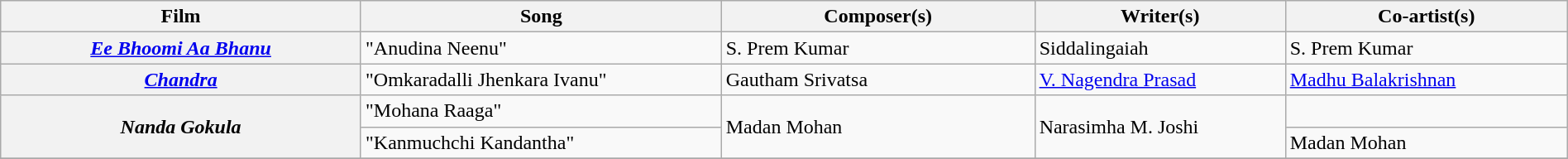<table class="wikitable plainrowheaders" width="100%" textcolor:#000;">
<tr>
<th scope="col" width=23%><strong>Film</strong></th>
<th scope="col" width=23%><strong>Song</strong></th>
<th scope="col" width=20%><strong>Composer(s)</strong></th>
<th scope="col" width=16%><strong>Writer(s)</strong></th>
<th scope="col" width=18%><strong>Co-artist(s)</strong></th>
</tr>
<tr>
<th><em><a href='#'>Ee Bhoomi Aa Bhanu</a></em></th>
<td>"Anudina Neenu"</td>
<td>S. Prem Kumar</td>
<td>Siddalingaiah</td>
<td>S. Prem Kumar</td>
</tr>
<tr>
<th><em><a href='#'>Chandra</a></em></th>
<td>"Omkaradalli Jhenkara Ivanu"</td>
<td>Gautham Srivatsa</td>
<td><a href='#'>V. Nagendra Prasad</a></td>
<td><a href='#'>Madhu Balakrishnan</a></td>
</tr>
<tr>
<th rowspan="2"><em>Nanda Gokula</em></th>
<td>"Mohana Raaga"</td>
<td rowspan="2">Madan Mohan</td>
<td rowspan="2">Narasimha M. Joshi</td>
<td></td>
</tr>
<tr>
<td>"Kanmuchchi Kandantha"</td>
<td>Madan Mohan</td>
</tr>
<tr>
</tr>
</table>
